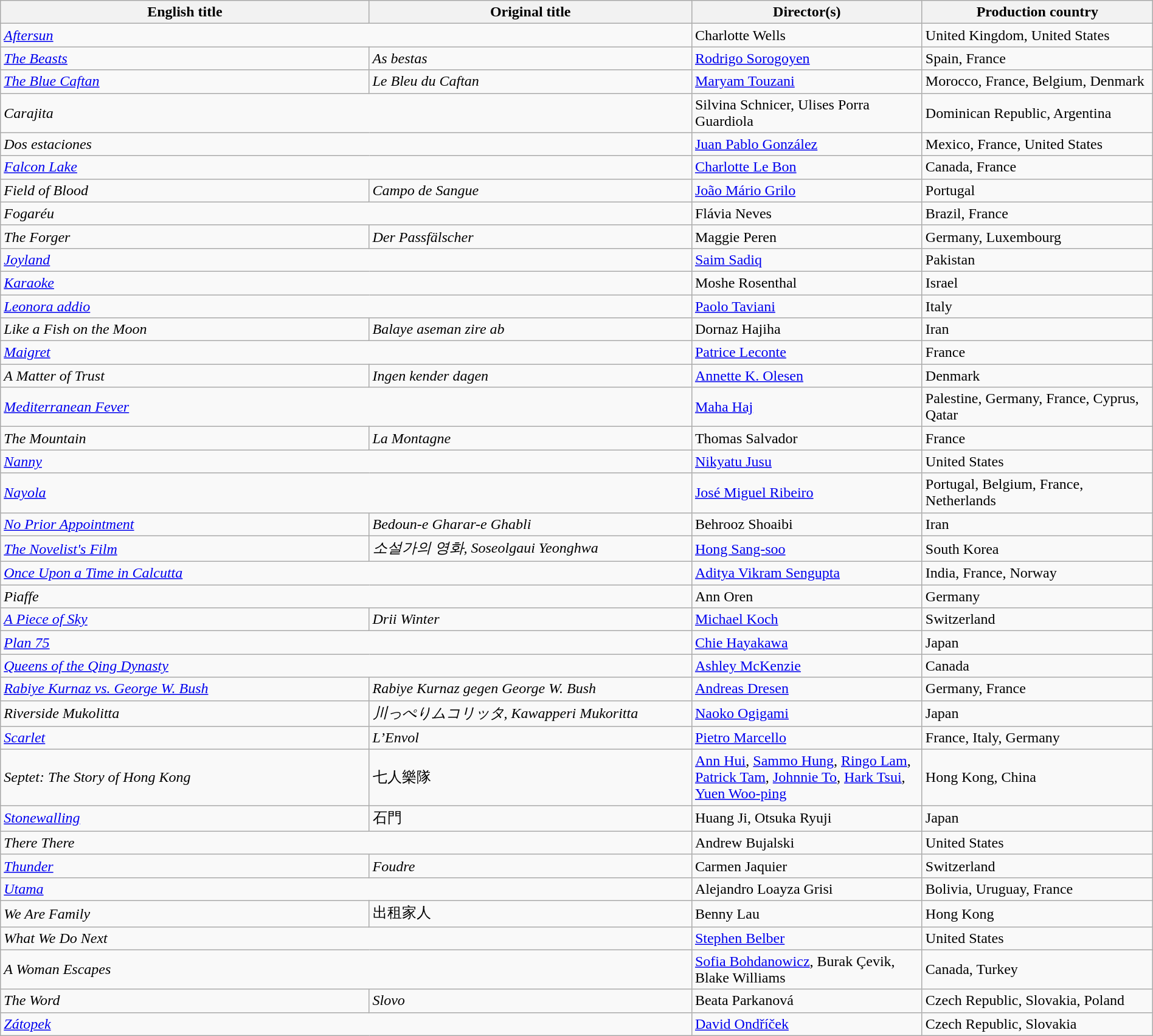<table class="sortable wikitable" width="100%" cellpadding="5">
<tr>
<th scope="col" width="32%">English title</th>
<th scope="col" width="28%">Original title</th>
<th scope="col" width="20%">Director(s)</th>
<th scope="col" width="20%">Production country</th>
</tr>
<tr>
<td colspan=2><em><a href='#'>Aftersun</a></em></td>
<td>Charlotte Wells</td>
<td>United Kingdom, United States</td>
</tr>
<tr>
<td><em><a href='#'>The Beasts</a></em></td>
<td><em>As bestas</em></td>
<td><a href='#'>Rodrigo Sorogoyen</a></td>
<td>Spain, France</td>
</tr>
<tr>
<td><em><a href='#'>The Blue Caftan</a></em></td>
<td><em>Le Bleu du Caftan</em></td>
<td><a href='#'>Maryam Touzani</a></td>
<td>Morocco, France, Belgium, Denmark</td>
</tr>
<tr>
<td colspan=2><em>Carajita</em></td>
<td>Silvina Schnicer, Ulises Porra Guardiola</td>
<td>Dominican Republic, Argentina</td>
</tr>
<tr>
<td colspan=2><em>Dos estaciones</em></td>
<td><a href='#'>Juan Pablo González</a></td>
<td>Mexico, France, United States</td>
</tr>
<tr>
<td colspan=2><em><a href='#'>Falcon Lake</a></em></td>
<td><a href='#'>Charlotte Le Bon</a></td>
<td>Canada, France</td>
</tr>
<tr>
<td><em>Field of Blood</em></td>
<td><em>Campo de Sangue</em></td>
<td><a href='#'>João Mário Grilo</a></td>
<td>Portugal</td>
</tr>
<tr>
<td colspan=2><em>Fogaréu</em></td>
<td>Flávia Neves</td>
<td>Brazil, France</td>
</tr>
<tr>
<td><em>The Forger</em></td>
<td><em>Der Passfälscher</em></td>
<td>Maggie Peren</td>
<td>Germany, Luxembourg</td>
</tr>
<tr>
<td colspan=2><em><a href='#'>Joyland</a></em></td>
<td><a href='#'>Saim Sadiq</a></td>
<td>Pakistan</td>
</tr>
<tr>
<td colspan=2><em><a href='#'>Karaoke</a></em></td>
<td>Moshe Rosenthal</td>
<td>Israel</td>
</tr>
<tr>
<td colspan=2><em><a href='#'>Leonora addio</a></em></td>
<td><a href='#'>Paolo Taviani</a></td>
<td>Italy</td>
</tr>
<tr>
<td><em>Like a Fish on the Moon</em></td>
<td><em>Balaye aseman zire ab</em></td>
<td>Dornaz Hajiha</td>
<td>Iran</td>
</tr>
<tr>
<td colspan=2><em><a href='#'>Maigret</a></em></td>
<td><a href='#'>Patrice Leconte</a></td>
<td>France</td>
</tr>
<tr>
<td><em>A Matter of Trust</em></td>
<td><em>Ingen kender dagen</em></td>
<td><a href='#'>Annette K. Olesen</a></td>
<td>Denmark</td>
</tr>
<tr>
<td colspan=2><em><a href='#'>Mediterranean Fever</a></em></td>
<td><a href='#'>Maha Haj</a></td>
<td>Palestine, Germany, France, Cyprus, Qatar</td>
</tr>
<tr>
<td><em>The Mountain</em></td>
<td><em>La Montagne</em></td>
<td>Thomas Salvador</td>
<td>France</td>
</tr>
<tr>
<td colspan=2><em><a href='#'>Nanny</a></em></td>
<td><a href='#'>Nikyatu Jusu</a></td>
<td>United States</td>
</tr>
<tr>
<td colspan=2><em><a href='#'>Nayola</a></em></td>
<td><a href='#'>José Miguel Ribeiro</a></td>
<td>Portugal, Belgium, France, Netherlands</td>
</tr>
<tr>
<td><em><a href='#'>No Prior Appointment</a></em></td>
<td><em>Bedoun-e Gharar-e Ghabli</em></td>
<td>Behrooz Shoaibi</td>
<td>Iran</td>
</tr>
<tr>
<td><em><a href='#'>The Novelist's Film</a></em></td>
<td><em>소설가의 영화, Soseolgaui Yeonghwa</em></td>
<td><a href='#'>Hong Sang-soo</a></td>
<td>South Korea</td>
</tr>
<tr>
<td colspan=2><em><a href='#'>Once Upon a Time in Calcutta</a></em></td>
<td><a href='#'>Aditya Vikram Sengupta</a></td>
<td>India, France, Norway</td>
</tr>
<tr>
<td colspan=2><em>Piaffe</em></td>
<td>Ann Oren</td>
<td>Germany</td>
</tr>
<tr>
<td><a href='#'><em>A Piece of Sky</em></a></td>
<td><em>Drii Winter</em></td>
<td><a href='#'>Michael Koch</a></td>
<td>Switzerland</td>
</tr>
<tr>
<td colspan=2><em><a href='#'>Plan 75</a></em></td>
<td><a href='#'>Chie Hayakawa</a></td>
<td>Japan</td>
</tr>
<tr>
<td colspan=2><em><a href='#'>Queens of the Qing Dynasty</a></em></td>
<td><a href='#'>Ashley McKenzie</a></td>
<td>Canada</td>
</tr>
<tr>
<td><em><a href='#'>Rabiye Kurnaz vs. George W. Bush</a></em></td>
<td><em>Rabiye Kurnaz gegen George W. Bush</em></td>
<td><a href='#'>Andreas Dresen</a></td>
<td>Germany, France</td>
</tr>
<tr>
<td><em>Riverside Mukolitta</em></td>
<td><em>川っぺりムコリッタ, Kawapperi Mukoritta</em></td>
<td><a href='#'>Naoko Ogigami</a></td>
<td>Japan</td>
</tr>
<tr>
<td><em><a href='#'>Scarlet</a></em></td>
<td><em>L’Envol</em></td>
<td><a href='#'>Pietro Marcello</a></td>
<td>France, Italy, Germany</td>
</tr>
<tr>
<td><em>Septet: The Story of Hong Kong</em></td>
<td>七人樂隊</td>
<td><a href='#'>Ann Hui</a>, <a href='#'>Sammo Hung</a>, <a href='#'>Ringo Lam</a>, <a href='#'>Patrick Tam</a>, <a href='#'>Johnnie To</a>, <a href='#'>Hark Tsui</a>, <a href='#'>Yuen Woo-ping</a></td>
<td>Hong Kong, China</td>
</tr>
<tr>
<td><em><a href='#'>Stonewalling</a></em></td>
<td>石門</td>
<td>Huang Ji, Otsuka Ryuji</td>
<td>Japan</td>
</tr>
<tr>
<td colspan=2><em>There There</em></td>
<td>Andrew Bujalski</td>
<td>United States</td>
</tr>
<tr>
<td><em><a href='#'>Thunder</a></em></td>
<td><em>Foudre</em></td>
<td>Carmen Jaquier</td>
<td>Switzerland</td>
</tr>
<tr>
<td colspan=2><em><a href='#'>Utama</a></em></td>
<td>Alejandro Loayza Grisi</td>
<td>Bolivia, Uruguay, France</td>
</tr>
<tr>
<td><em>We Are Family</em></td>
<td>出租家人</td>
<td>Benny Lau</td>
<td>Hong Kong</td>
</tr>
<tr>
<td colspan=2><em>What We Do Next</em></td>
<td><a href='#'>Stephen Belber</a></td>
<td>United States</td>
</tr>
<tr>
<td colspan=2><em>A Woman Escapes</em></td>
<td><a href='#'>Sofia Bohdanowicz</a>, Burak Çevik, Blake Williams</td>
<td>Canada, Turkey</td>
</tr>
<tr>
<td><em>The Word</em></td>
<td><em>Slovo</em></td>
<td>Beata Parkanová</td>
<td>Czech Republic, Slovakia, Poland</td>
</tr>
<tr>
<td colspan=2><em><a href='#'>Zátopek</a></em></td>
<td><a href='#'>David Ondříček</a></td>
<td>Czech Republic, Slovakia</td>
</tr>
</table>
